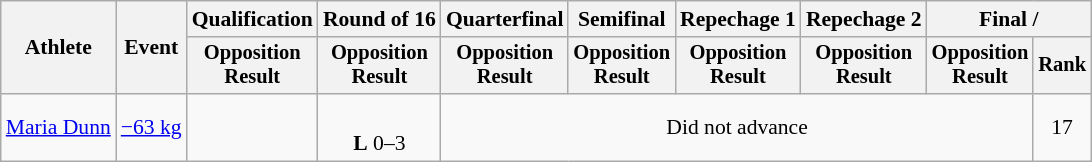<table class="wikitable" style="font-size:90%">
<tr>
<th rowspan="2">Athlete</th>
<th rowspan="2">Event</th>
<th>Qualification</th>
<th>Round of 16</th>
<th>Quarterfinal</th>
<th>Semifinal</th>
<th>Repechage 1</th>
<th>Repechage 2</th>
<th colspan=2>Final / </th>
</tr>
<tr style="font-size: 95%">
<th>Opposition<br>Result</th>
<th>Opposition<br>Result</th>
<th>Opposition<br>Result</th>
<th>Opposition<br>Result</th>
<th>Opposition<br>Result</th>
<th>Opposition<br>Result</th>
<th>Opposition<br>Result</th>
<th>Rank</th>
</tr>
<tr align=center>
<td align=left><a href='#'>Maria Dunn</a></td>
<td align=left><a href='#'>−63 kg</a></td>
<td></td>
<td><br> <strong>L</strong> 0–3 <sup></sup></td>
<td colspan=5>Did not advance</td>
<td>17</td>
</tr>
</table>
